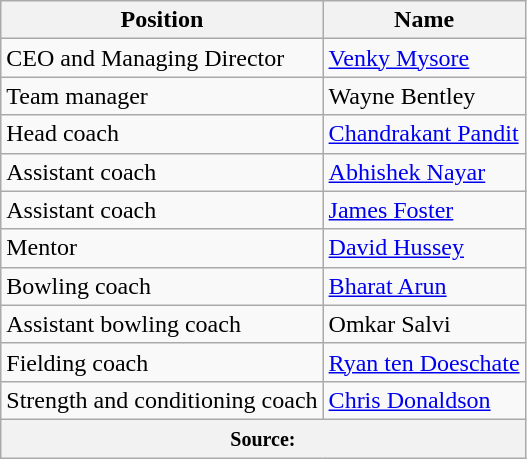<table class="wikitable">
<tr>
<th>Position</th>
<th>Name</th>
</tr>
<tr>
<td>CEO and Managing Director</td>
<td><a href='#'>Venky Mysore</a></td>
</tr>
<tr>
<td>Team manager</td>
<td>Wayne Bentley</td>
</tr>
<tr>
<td>Head coach</td>
<td><a href='#'>Chandrakant Pandit</a></td>
</tr>
<tr>
<td>Assistant coach</td>
<td><a href='#'>Abhishek Nayar</a></td>
</tr>
<tr>
<td>Assistant coach</td>
<td><a href='#'>James Foster</a></td>
</tr>
<tr>
<td>Mentor</td>
<td><a href='#'>David Hussey</a></td>
</tr>
<tr>
<td>Bowling coach</td>
<td><a href='#'>Bharat Arun</a></td>
</tr>
<tr>
<td>Assistant bowling coach</td>
<td>Omkar Salvi</td>
</tr>
<tr>
<td>Fielding coach</td>
<td><a href='#'>Ryan ten Doeschate</a></td>
</tr>
<tr>
<td>Strength and conditioning coach</td>
<td><a href='#'>Chris Donaldson</a></td>
</tr>
<tr>
<th colspan="2" style="text-align: center;"><small>Source:</small></th>
</tr>
</table>
